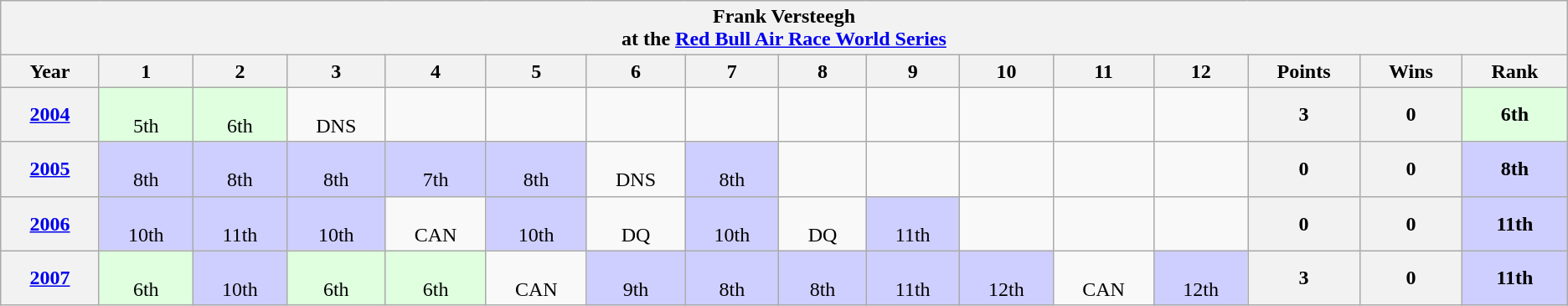<table class="wikitable">
<tr>
<th colspan=16 align=center> Frank Versteegh<br>at the <a href='#'>Red Bull Air Race World Series</a></th>
</tr>
<tr>
<th width="2%">Year</th>
<th width="2%">1</th>
<th width="2%">2</th>
<th width="2%">3</th>
<th width="2%">4</th>
<th width="2%">5</th>
<th width="2%">6</th>
<th width="2%">7</th>
<th width="2%">8</th>
<th width="2%">9</th>
<th width="2%">10</th>
<th width="2%">11</th>
<th width="2%">12</th>
<th width="2%">Points</th>
<th width="2%">Wins</th>
<th width="2%">Rank</th>
</tr>
<tr align=center>
<th><a href='#'>2004</a></th>
<td style="background:#dfffdf;"><br>5th</td>
<td style="background:#dfffdf;"><br>6th</td>
<td><br>DNS</td>
<td></td>
<td></td>
<td></td>
<td></td>
<td></td>
<td></td>
<td></td>
<td></td>
<td></td>
<th>3</th>
<th>0</th>
<td style="background:#dfffdf;"><strong>6th</strong></td>
</tr>
<tr align=center>
<th><a href='#'>2005</a></th>
<td style="background:#cfcfff;"><br>8th</td>
<td style="background:#cfcfff;"><br>8th</td>
<td style="background:#cfcfff;"><br>8th</td>
<td style="background:#cfcfff;"><br>7th</td>
<td style="background:#cfcfff;"><br>8th</td>
<td><br>DNS</td>
<td style="background:#cfcfff;"><br>8th</td>
<td></td>
<td></td>
<td></td>
<td></td>
<td></td>
<th>0</th>
<th>0</th>
<td style="background:#cfcfff;"><strong>8th</strong></td>
</tr>
<tr align=center>
<th><a href='#'>2006</a></th>
<td style="background:#cfcfff;"><br>10th</td>
<td style="background:#cfcfff;"><br>11th</td>
<td style="background:#cfcfff;"><br>10th</td>
<td><br>CAN</td>
<td style="background:#cfcfff;"><br>10th</td>
<td><br>DQ</td>
<td style="background:#cfcfff;"><br>10th</td>
<td><br>DQ</td>
<td style="background:#cfcfff;"><br>11th</td>
<td></td>
<td></td>
<td></td>
<th>0</th>
<th>0</th>
<td style="background:#cfcfff;"><strong>11th</strong></td>
</tr>
<tr align=center>
<th><a href='#'>2007</a></th>
<td style="background:#dfffdf;"><br>6th</td>
<td style="background:#cfcfff;"><br>10th</td>
<td style="background:#dfffdf;"><br>6th</td>
<td style="background:#dfffdf;"><br>6th</td>
<td><br>CAN</td>
<td style="background:#cfcfff;"><br>9th</td>
<td style="background:#cfcfff;"><br>8th</td>
<td style="background:#cfcfff;"><br>8th</td>
<td style="background:#cfcfff;"><br>11th</td>
<td style="background:#cfcfff;"><br>12th</td>
<td><br>CAN</td>
<td style="background:#cfcfff;"><br>12th</td>
<th>3</th>
<th>0</th>
<td style="background:#cfcfff;"><strong>11th</strong></td>
</tr>
</table>
